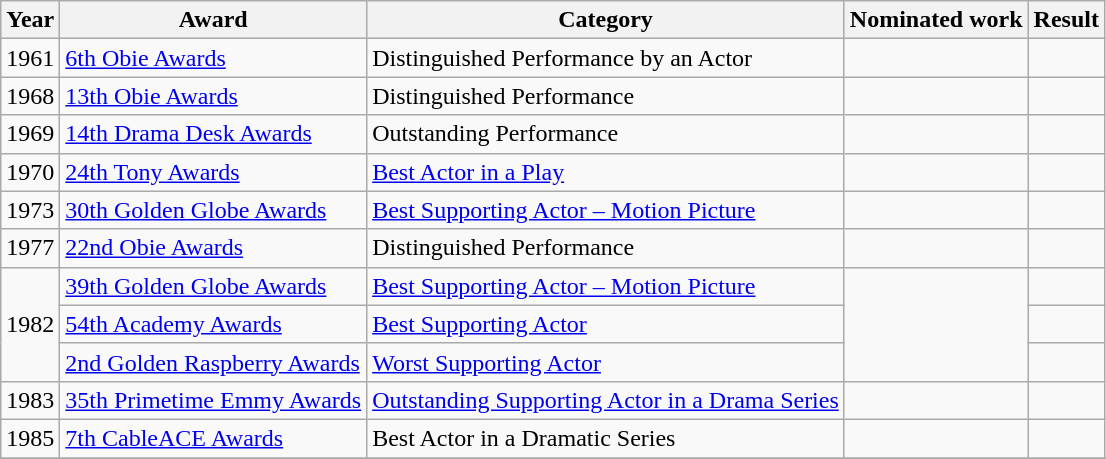<table class="wikitable">
<tr>
<th>Year</th>
<th>Award</th>
<th>Category</th>
<th>Nominated work</th>
<th>Result</th>
</tr>
<tr>
<td>1961</td>
<td><a href='#'>6th Obie Awards</a></td>
<td>Distinguished Performance by an Actor</td>
<td></td>
<td></td>
</tr>
<tr>
<td>1968</td>
<td><a href='#'>13th Obie Awards</a></td>
<td>Distinguished Performance</td>
<td></td>
<td></td>
</tr>
<tr>
<td>1969</td>
<td><a href='#'>14th Drama Desk Awards</a></td>
<td>Outstanding Performance</td>
<td></td>
<td></td>
</tr>
<tr>
<td>1970</td>
<td><a href='#'>24th Tony Awards</a></td>
<td><a href='#'>Best Actor in a Play</a></td>
<td></td>
<td></td>
</tr>
<tr>
<td>1973</td>
<td><a href='#'>30th Golden Globe Awards</a></td>
<td><a href='#'>Best Supporting Actor – Motion Picture</a></td>
<td></td>
<td></td>
</tr>
<tr>
<td>1977</td>
<td><a href='#'>22nd Obie Awards</a></td>
<td>Distinguished Performance</td>
<td></td>
<td></td>
</tr>
<tr>
<td rowspan="3">1982</td>
<td><a href='#'>39th Golden Globe Awards</a></td>
<td><a href='#'>Best Supporting Actor – Motion Picture</a></td>
<td rowspan="3"></td>
<td></td>
</tr>
<tr>
<td><a href='#'>54th Academy Awards</a></td>
<td><a href='#'>Best Supporting Actor</a></td>
<td></td>
</tr>
<tr>
<td><a href='#'>2nd Golden Raspberry Awards</a></td>
<td><a href='#'>Worst Supporting Actor</a></td>
<td></td>
</tr>
<tr>
<td>1983</td>
<td><a href='#'>35th Primetime Emmy Awards</a></td>
<td><a href='#'>Outstanding Supporting Actor in a Drama Series</a></td>
<td></td>
<td></td>
</tr>
<tr>
<td>1985</td>
<td><a href='#'>7th CableACE Awards</a></td>
<td>Best Actor in a Dramatic Series</td>
<td></td>
<td></td>
</tr>
<tr>
</tr>
</table>
